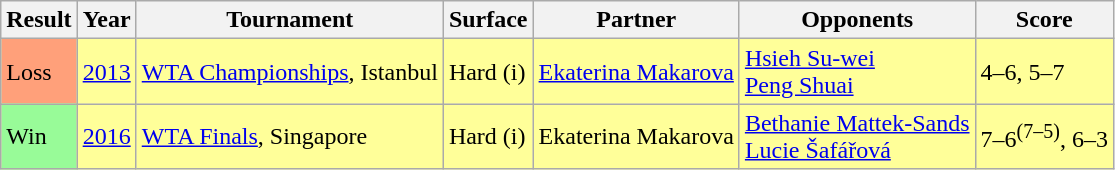<table class="sortable wikitable">
<tr>
<th>Result</th>
<th>Year</th>
<th>Tournament</th>
<th>Surface</th>
<th>Partner</th>
<th>Opponents</th>
<th class=unsortable>Score</th>
</tr>
<tr style=background:#FFFF99>
<td style=background:#ffa07a>Loss</td>
<td><a href='#'>2013</a></td>
<td><a href='#'>WTA Championships</a>, Istanbul</td>
<td>Hard (i)</td>
<td> <a href='#'>Ekaterina Makarova</a></td>
<td> <a href='#'>Hsieh Su-wei</a> <br>  <a href='#'>Peng Shuai</a></td>
<td>4–6, 5–7</td>
</tr>
<tr style=background:#FFFF99>
<td style=background:#98fb98>Win</td>
<td><a href='#'>2016</a></td>
<td><a href='#'>WTA Finals</a>, Singapore</td>
<td>Hard (i)</td>
<td> Ekaterina Makarova</td>
<td> <a href='#'>Bethanie Mattek-Sands</a> <br>  <a href='#'>Lucie Šafářová</a></td>
<td>7–6<sup>(7–5)</sup>, 6–3</td>
</tr>
</table>
